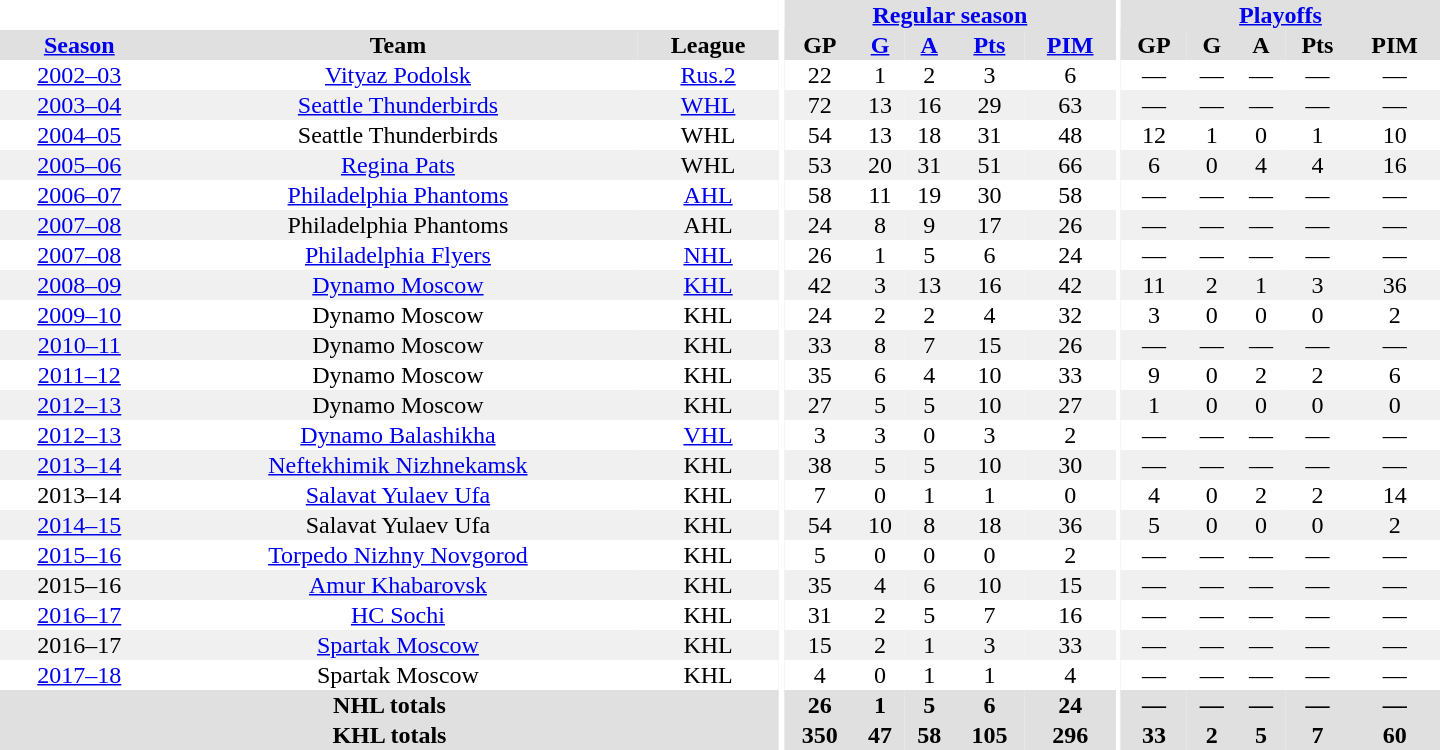<table border="0" cellpadding="1" cellspacing="0" style="text-align:center; width:60em">
<tr bgcolor="#e0e0e0">
<th colspan="3" bgcolor="#ffffff"></th>
<th rowspan="99" bgcolor="#ffffff"></th>
<th colspan="5"><a href='#'>Regular season</a></th>
<th rowspan="99" bgcolor="#ffffff"></th>
<th colspan="5"><a href='#'>Playoffs</a></th>
</tr>
<tr bgcolor="#e0e0e0">
<th><a href='#'>Season</a></th>
<th>Team</th>
<th>League</th>
<th>GP</th>
<th><a href='#'>G</a></th>
<th><a href='#'>A</a></th>
<th><a href='#'>Pts</a></th>
<th><a href='#'>PIM</a></th>
<th>GP</th>
<th>G</th>
<th>A</th>
<th>Pts</th>
<th>PIM</th>
</tr>
<tr ALIGN="center">
<td><a href='#'>2002–03</a></td>
<td><a href='#'>Vityaz Podolsk</a></td>
<td><a href='#'>Rus.2</a></td>
<td>22</td>
<td>1</td>
<td>2</td>
<td>3</td>
<td>6</td>
<td>—</td>
<td>—</td>
<td>—</td>
<td>—</td>
<td>—</td>
</tr>
<tr ALIGN="center" bgcolor="#f0f0f0">
<td><a href='#'>2003–04</a></td>
<td><a href='#'>Seattle Thunderbirds</a></td>
<td><a href='#'>WHL</a></td>
<td>72</td>
<td>13</td>
<td>16</td>
<td>29</td>
<td>63</td>
<td>—</td>
<td>—</td>
<td>—</td>
<td>—</td>
<td>—</td>
</tr>
<tr ALIGN="center">
<td><a href='#'>2004–05</a></td>
<td>Seattle Thunderbirds</td>
<td>WHL</td>
<td>54</td>
<td>13</td>
<td>18</td>
<td>31</td>
<td>48</td>
<td>12</td>
<td>1</td>
<td>0</td>
<td>1</td>
<td>10</td>
</tr>
<tr ALIGN="center" bgcolor="#f0f0f0">
<td><a href='#'>2005–06</a></td>
<td><a href='#'>Regina Pats</a></td>
<td>WHL</td>
<td>53</td>
<td>20</td>
<td>31</td>
<td>51</td>
<td>66</td>
<td>6</td>
<td>0</td>
<td>4</td>
<td>4</td>
<td>16</td>
</tr>
<tr ALIGN="center">
<td><a href='#'>2006–07</a></td>
<td><a href='#'>Philadelphia Phantoms</a></td>
<td><a href='#'>AHL</a></td>
<td>58</td>
<td>11</td>
<td>19</td>
<td>30</td>
<td>58</td>
<td>—</td>
<td>—</td>
<td>—</td>
<td>—</td>
<td>—</td>
</tr>
<tr ALIGN="center" bgcolor="#f0f0f0">
<td><a href='#'>2007–08</a></td>
<td>Philadelphia Phantoms</td>
<td>AHL</td>
<td>24</td>
<td>8</td>
<td>9</td>
<td>17</td>
<td>26</td>
<td>—</td>
<td>—</td>
<td>—</td>
<td>—</td>
<td>—</td>
</tr>
<tr ALIGN="center">
<td><a href='#'>2007–08</a></td>
<td><a href='#'>Philadelphia Flyers</a></td>
<td><a href='#'>NHL</a></td>
<td>26</td>
<td>1</td>
<td>5</td>
<td>6</td>
<td>24</td>
<td>—</td>
<td>—</td>
<td>—</td>
<td>—</td>
<td>—</td>
</tr>
<tr ALIGN="center" bgcolor="#f0f0f0">
<td><a href='#'>2008–09</a></td>
<td><a href='#'>Dynamo Moscow</a></td>
<td><a href='#'>KHL</a></td>
<td>42</td>
<td>3</td>
<td>13</td>
<td>16</td>
<td>42</td>
<td>11</td>
<td>2</td>
<td>1</td>
<td>3</td>
<td>36</td>
</tr>
<tr ALIGN="center">
<td><a href='#'>2009–10</a></td>
<td>Dynamo Moscow</td>
<td>KHL</td>
<td>24</td>
<td>2</td>
<td>2</td>
<td>4</td>
<td>32</td>
<td>3</td>
<td>0</td>
<td>0</td>
<td>0</td>
<td>2</td>
</tr>
<tr ALIGN="center" bgcolor="#f0f0f0">
<td><a href='#'>2010–11</a></td>
<td>Dynamo Moscow</td>
<td>KHL</td>
<td>33</td>
<td>8</td>
<td>7</td>
<td>15</td>
<td>26</td>
<td>—</td>
<td>—</td>
<td>—</td>
<td>—</td>
<td>—</td>
</tr>
<tr ALIGN="center">
<td><a href='#'>2011–12</a></td>
<td>Dynamo Moscow</td>
<td>KHL</td>
<td>35</td>
<td>6</td>
<td>4</td>
<td>10</td>
<td>33</td>
<td>9</td>
<td>0</td>
<td>2</td>
<td>2</td>
<td>6</td>
</tr>
<tr ALIGN="center" bgcolor="#f0f0f0">
<td><a href='#'>2012–13</a></td>
<td>Dynamo Moscow</td>
<td>KHL</td>
<td>27</td>
<td>5</td>
<td>5</td>
<td>10</td>
<td>27</td>
<td>1</td>
<td>0</td>
<td>0</td>
<td>0</td>
<td>0</td>
</tr>
<tr ALIGN="center">
<td><a href='#'>2012–13</a></td>
<td><a href='#'>Dynamo Balashikha</a></td>
<td><a href='#'>VHL</a></td>
<td>3</td>
<td>3</td>
<td>0</td>
<td>3</td>
<td>2</td>
<td>—</td>
<td>—</td>
<td>—</td>
<td>—</td>
<td>—</td>
</tr>
<tr ALIGN="center" bgcolor="#f0f0f0">
<td><a href='#'>2013–14</a></td>
<td><a href='#'>Neftekhimik Nizhnekamsk</a></td>
<td>KHL</td>
<td>38</td>
<td>5</td>
<td>5</td>
<td>10</td>
<td>30</td>
<td>—</td>
<td>—</td>
<td>—</td>
<td>—</td>
<td>—</td>
</tr>
<tr ALIGN="center">
<td>2013–14</td>
<td><a href='#'>Salavat Yulaev Ufa</a></td>
<td>KHL</td>
<td>7</td>
<td>0</td>
<td>1</td>
<td>1</td>
<td>0</td>
<td>4</td>
<td>0</td>
<td>2</td>
<td>2</td>
<td>14</td>
</tr>
<tr ALIGN="center" bgcolor="#f0f0f0">
<td><a href='#'>2014–15</a></td>
<td>Salavat Yulaev Ufa</td>
<td>KHL</td>
<td>54</td>
<td>10</td>
<td>8</td>
<td>18</td>
<td>36</td>
<td>5</td>
<td>0</td>
<td>0</td>
<td>0</td>
<td>2</td>
</tr>
<tr ALIGN="center">
<td><a href='#'>2015–16</a></td>
<td><a href='#'>Torpedo Nizhny Novgorod</a></td>
<td>KHL</td>
<td>5</td>
<td>0</td>
<td>0</td>
<td>0</td>
<td>2</td>
<td>—</td>
<td>—</td>
<td>—</td>
<td>—</td>
<td>—</td>
</tr>
<tr ALIGN="center" bgcolor="#f0f0f0">
<td>2015–16</td>
<td><a href='#'>Amur Khabarovsk</a></td>
<td>KHL</td>
<td>35</td>
<td>4</td>
<td>6</td>
<td>10</td>
<td>15</td>
<td>—</td>
<td>—</td>
<td>—</td>
<td>—</td>
<td>—</td>
</tr>
<tr ALIGN="center">
<td><a href='#'>2016–17</a></td>
<td><a href='#'>HC Sochi</a></td>
<td>KHL</td>
<td>31</td>
<td>2</td>
<td>5</td>
<td>7</td>
<td>16</td>
<td>—</td>
<td>—</td>
<td>—</td>
<td>—</td>
<td>—</td>
</tr>
<tr ALIGN="center" bgcolor="#f0f0f0">
<td>2016–17</td>
<td><a href='#'>Spartak Moscow</a></td>
<td>KHL</td>
<td>15</td>
<td>2</td>
<td>1</td>
<td>3</td>
<td>33</td>
<td>—</td>
<td>—</td>
<td>—</td>
<td>—</td>
<td>—</td>
</tr>
<tr ALIGN="center">
<td><a href='#'>2017–18</a></td>
<td>Spartak Moscow</td>
<td>KHL</td>
<td>4</td>
<td>0</td>
<td>1</td>
<td>1</td>
<td>4</td>
<td>—</td>
<td>—</td>
<td>—</td>
<td>—</td>
<td>—</td>
</tr>
<tr ALIGN="center" bgcolor="#e0e0e0">
<th colspan="3">NHL totals</th>
<th>26</th>
<th>1</th>
<th>5</th>
<th>6</th>
<th>24</th>
<th>—</th>
<th>—</th>
<th>—</th>
<th>—</th>
<th>—</th>
</tr>
<tr ALIGN="center" bgcolor="#e0e0e0">
<th colspan="3">KHL totals</th>
<th>350</th>
<th>47</th>
<th>58</th>
<th>105</th>
<th>296</th>
<th>33</th>
<th>2</th>
<th>5</th>
<th>7</th>
<th>60</th>
</tr>
</table>
